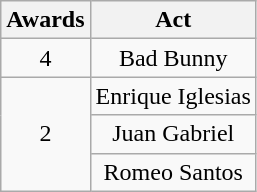<table class="wikitable" rowspan="2" style="text-align:center;">
<tr>
<th scope="col">Awards</th>
<th scope="col">Act</th>
</tr>
<tr>
<td>4</td>
<td>Bad Bunny</td>
</tr>
<tr>
<td rowspan="3">2</td>
<td>Enrique Iglesias</td>
</tr>
<tr>
<td>Juan Gabriel</td>
</tr>
<tr>
<td>Romeo Santos</td>
</tr>
</table>
